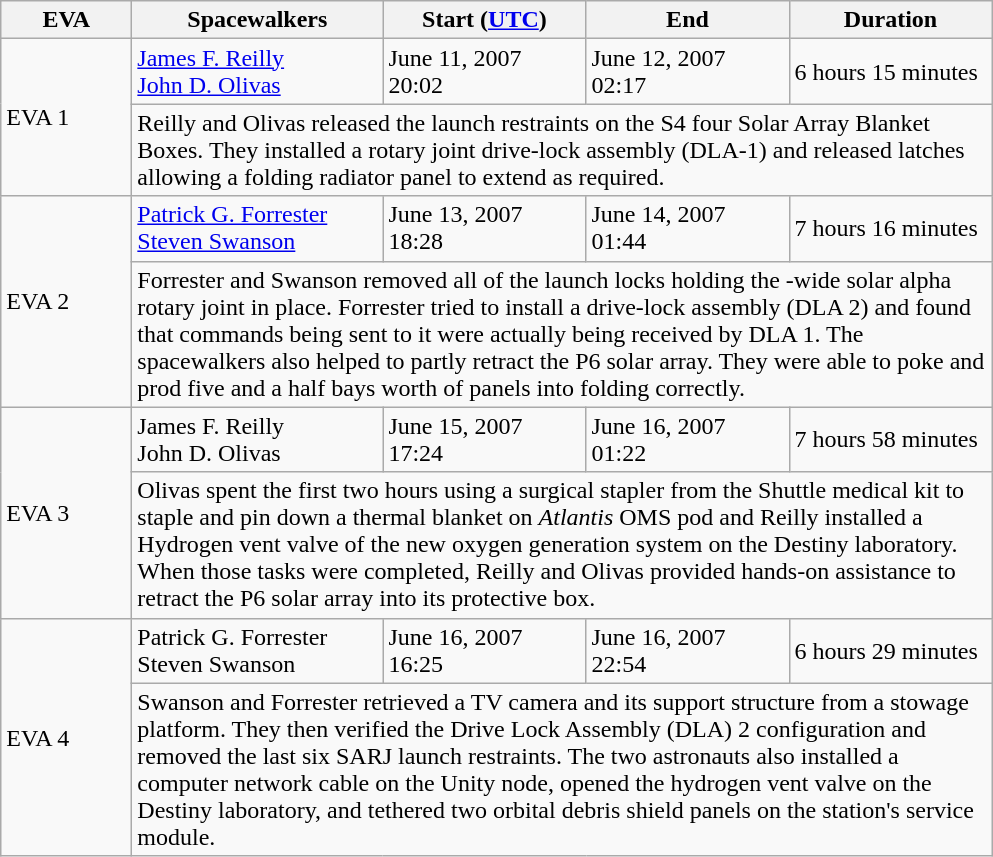<table class="wikitable">
<tr>
<th style="width: 5em;">EVA</th>
<th style="width:10em;">Spacewalkers</th>
<th style="width: 8em;">Start (<a href='#'>UTC</a>)</th>
<th style="width: 8em;">End</th>
<th style="width: 8em;">Duration</th>
</tr>
<tr>
<td rowspan="2">EVA 1</td>
<td><a href='#'>James F. Reilly</a> <br> <a href='#'>John D. Olivas</a></td>
<td>June 11, 2007 <br> 20:02</td>
<td>June 12, 2007 <br> 02:17</td>
<td>6 hours 15 minutes</td>
</tr>
<tr>
<td colspan="4">Reilly and Olivas released the launch restraints on the S4 four Solar Array Blanket Boxes. They installed a rotary joint drive-lock assembly (DLA-1) and released latches allowing a folding radiator panel to extend as required.</td>
</tr>
<tr>
<td rowspan="2">EVA 2</td>
<td><a href='#'>Patrick G. Forrester</a> <br> <a href='#'>Steven Swanson</a></td>
<td>June 13, 2007 <br> 18:28</td>
<td>June 14, 2007 <br> 01:44</td>
<td>7 hours 16 minutes</td>
</tr>
<tr>
<td colspan="4">Forrester and Swanson removed all of the launch locks holding the -wide solar alpha rotary joint in place. Forrester tried to install a drive-lock assembly (DLA 2) and found that commands being sent to it were actually being received by DLA 1. The spacewalkers also helped to partly retract the P6 solar array. They were able to poke and prod five and a half bays worth of panels into folding correctly.</td>
</tr>
<tr>
<td rowspan="2">EVA 3</td>
<td>James F. Reilly <br> John D. Olivas</td>
<td>June 15, 2007 <br> 17:24</td>
<td>June 16, 2007 <br> 01:22</td>
<td>7 hours 58 minutes</td>
</tr>
<tr>
<td colspan="4">Olivas spent the first two hours using a surgical stapler from the Shuttle medical kit to staple and pin down a thermal blanket on <em>Atlantis</em> OMS pod and Reilly installed a Hydrogen vent valve of the new oxygen generation system on the Destiny laboratory. When those tasks were completed, Reilly and Olivas provided hands-on assistance to retract the P6 solar array into its protective box.</td>
</tr>
<tr>
<td rowspan="2">EVA 4</td>
<td>Patrick G. Forrester <br> Steven Swanson</td>
<td>June 16, 2007 <br> 16:25</td>
<td>June 16, 2007 <br> 22:54</td>
<td>6 hours 29 minutes</td>
</tr>
<tr>
<td colspan="4">Swanson and Forrester retrieved a TV camera and its support structure from a stowage platform. They then verified the Drive Lock Assembly (DLA) 2 configuration and removed the last six SARJ launch restraints. The two astronauts also installed a computer network cable on the Unity node, opened the hydrogen vent valve on the Destiny laboratory, and tethered two orbital debris shield panels on the station's service module.</td>
</tr>
</table>
